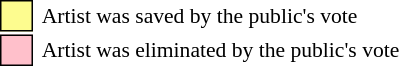<table class="toccolours" style="font-size: 90%; white-space: nowrap;">
<tr>
<td style="background-color:#fdfc8f; border: 1px solid black">     </td>
<td> Artist was saved by the public's vote</td>
</tr>
<tr>
<td style="background-color:pink; border: 1px solid black">     </td>
<td> Artist was eliminated by the public's vote</td>
</tr>
<tr>
</tr>
</table>
